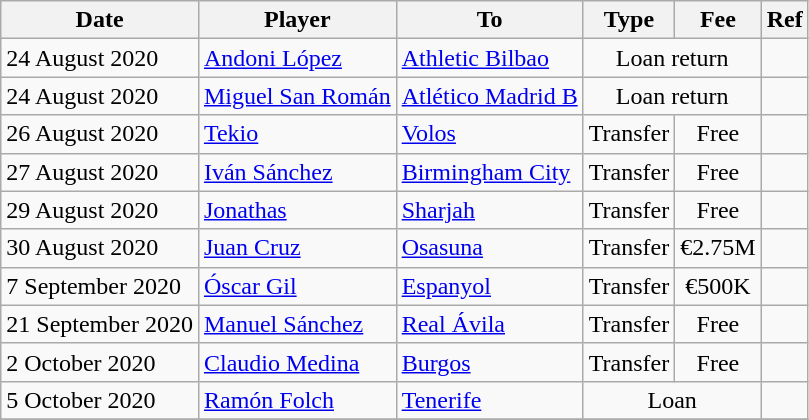<table class="wikitable">
<tr>
<th>Date</th>
<th>Player</th>
<th>To</th>
<th>Type</th>
<th>Fee</th>
<th>Ref</th>
</tr>
<tr>
<td>24 August 2020</td>
<td> <a href='#'>Andoni López</a></td>
<td><a href='#'>Athletic Bilbao</a></td>
<td align=center colspan=2>Loan return</td>
<td align=center></td>
</tr>
<tr>
<td>24 August 2020</td>
<td> <a href='#'>Miguel San Román</a></td>
<td><a href='#'>Atlético Madrid B</a></td>
<td align=center colspan=2>Loan return</td>
<td align=center></td>
</tr>
<tr>
<td>26 August 2020</td>
<td> <a href='#'>Tekio</a></td>
<td> <a href='#'>Volos</a></td>
<td align=center>Transfer</td>
<td align=center>Free</td>
<td align=center></td>
</tr>
<tr>
<td>27 August 2020</td>
<td> <a href='#'>Iván Sánchez</a></td>
<td> <a href='#'>Birmingham City</a></td>
<td align=center>Transfer</td>
<td align=center>Free</td>
<td align=center></td>
</tr>
<tr>
<td>29 August 2020</td>
<td> <a href='#'>Jonathas</a></td>
<td> <a href='#'>Sharjah</a></td>
<td align=center>Transfer</td>
<td align=center>Free</td>
<td align=center></td>
</tr>
<tr>
<td>30 August 2020</td>
<td> <a href='#'>Juan Cruz</a></td>
<td><a href='#'>Osasuna</a></td>
<td align=center>Transfer</td>
<td align=center>€2.75M</td>
<td align=center></td>
</tr>
<tr>
<td>7 September 2020</td>
<td> <a href='#'>Óscar Gil</a></td>
<td><a href='#'>Espanyol</a></td>
<td align=center>Transfer</td>
<td align=center>€500K</td>
<td align=center></td>
</tr>
<tr>
<td>21 September 2020</td>
<td> <a href='#'>Manuel Sánchez</a></td>
<td><a href='#'>Real Ávila</a></td>
<td align=center>Transfer</td>
<td align=center>Free</td>
<td align=center></td>
</tr>
<tr>
<td>2 October 2020</td>
<td> <a href='#'>Claudio Medina</a></td>
<td><a href='#'>Burgos</a></td>
<td align=center>Transfer</td>
<td align=center>Free</td>
<td align=center></td>
</tr>
<tr>
<td>5 October 2020</td>
<td> <a href='#'>Ramón Folch</a></td>
<td><a href='#'>Tenerife</a></td>
<td align=center colspan=2>Loan</td>
<td align=center></td>
</tr>
<tr>
</tr>
</table>
